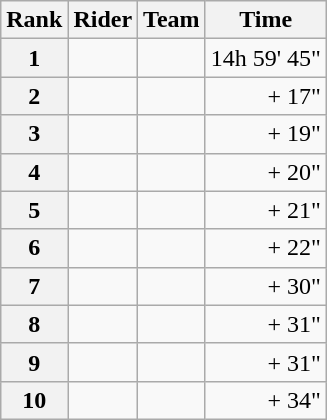<table class="wikitable" margin-bottom:0;">
<tr>
<th scope="col">Rank</th>
<th scope="col">Rider</th>
<th scope="col">Team</th>
<th scope="col">Time</th>
</tr>
<tr>
<th scope="row">1</th>
<td> </td>
<td></td>
<td align="right">14h 59' 45"</td>
</tr>
<tr>
<th scope="row">2</th>
<td></td>
<td></td>
<td align="right">+ 17"</td>
</tr>
<tr>
<th scope="row">3</th>
<td> </td>
<td></td>
<td align="right">+ 19"</td>
</tr>
<tr>
<th scope="row">4</th>
<td></td>
<td></td>
<td align="right">+ 20"</td>
</tr>
<tr>
<th scope="row">5</th>
<td></td>
<td></td>
<td align="right">+ 21"</td>
</tr>
<tr>
<th scope="row">6</th>
<td></td>
<td></td>
<td align="right">+ 22"</td>
</tr>
<tr>
<th scope="row">7</th>
<td></td>
<td></td>
<td align="right">+ 30"</td>
</tr>
<tr>
<th scope="row">8</th>
<td></td>
<td></td>
<td align="right">+ 31"</td>
</tr>
<tr>
<th scope="row">9</th>
<td></td>
<td></td>
<td align="right">+ 31"</td>
</tr>
<tr>
<th scope="row">10</th>
<td></td>
<td></td>
<td align="right">+ 34"</td>
</tr>
</table>
